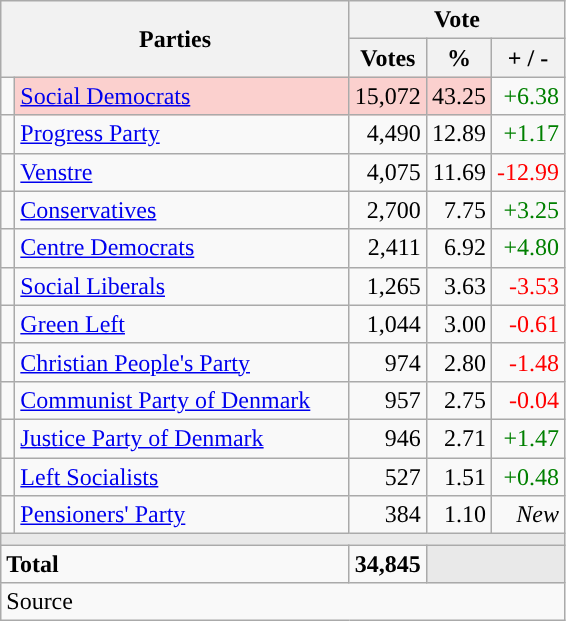<table class="wikitable" style="text-align:right;">
<tr>
<th style="text-align:centre;" rowspan="2" colspan="2" width="225">Parties</th>
<th colspan="3">Vote</th>
</tr>
<tr>
<th width="15">Votes</th>
<th width="15">%</th>
<th width="15">+ / -</th>
</tr>
<tr>
<td width="2" style="color:inherit;background:"></td>
<td bgcolor=#fbd0ce  align="left"><a href='#'>Social Democrats</a></td>
<td bgcolor=#fbd0ce>15,072</td>
<td bgcolor=#fbd0ce>43.25</td>
<td style=color:green;>+6.38</td>
</tr>
<tr>
<td width="2" style="color:inherit;background:"></td>
<td align="left"><a href='#'>Progress Party</a></td>
<td>4,490</td>
<td>12.89</td>
<td style=color:green;>+1.17</td>
</tr>
<tr>
<td width="2" style="color:inherit;background:"></td>
<td align="left"><a href='#'>Venstre</a></td>
<td>4,075</td>
<td>11.69</td>
<td style=color:red;>-12.99</td>
</tr>
<tr>
<td width="2" style="color:inherit;background:"></td>
<td align="left"><a href='#'>Conservatives</a></td>
<td>2,700</td>
<td>7.75</td>
<td style=color:green;>+3.25</td>
</tr>
<tr>
<td width="2" style="color:inherit;background:"></td>
<td align="left"><a href='#'>Centre Democrats</a></td>
<td>2,411</td>
<td>6.92</td>
<td style=color:green;>+4.80</td>
</tr>
<tr>
<td width="2" style="color:inherit;background:"></td>
<td align="left"><a href='#'>Social Liberals</a></td>
<td>1,265</td>
<td>3.63</td>
<td style=color:red;>-3.53</td>
</tr>
<tr>
<td width="2" style="color:inherit;background:"></td>
<td align="left"><a href='#'>Green Left</a></td>
<td>1,044</td>
<td>3.00</td>
<td style=color:red;>-0.61</td>
</tr>
<tr>
<td width="2" style="color:inherit;background:"></td>
<td align="left"><a href='#'>Christian People's Party</a></td>
<td>974</td>
<td>2.80</td>
<td style=color:red;>-1.48</td>
</tr>
<tr>
<td width="2" style="color:inherit;background:"></td>
<td align="left"><a href='#'>Communist Party of Denmark</a></td>
<td>957</td>
<td>2.75</td>
<td style=color:red;>-0.04</td>
</tr>
<tr>
<td width="2" style="color:inherit;background:"></td>
<td align="left"><a href='#'>Justice Party of Denmark</a></td>
<td>946</td>
<td>2.71</td>
<td style=color:green;>+1.47</td>
</tr>
<tr>
<td width="2" style="color:inherit;background:"></td>
<td align="left"><a href='#'>Left Socialists</a></td>
<td>527</td>
<td>1.51</td>
<td style=color:green;>+0.48</td>
</tr>
<tr>
<td width="2" style="color:inherit;background:"></td>
<td align="left"><a href='#'>Pensioners' Party</a></td>
<td>384</td>
<td>1.10</td>
<td><em>New</em></td>
</tr>
<tr>
<td colspan="7" bgcolor="#E9E9E9"></td>
</tr>
<tr>
<td align="left" colspan="2"><strong>Total</strong></td>
<td><strong>34,845</strong></td>
<td bgcolor="#E9E9E9" colspan="2"></td>
</tr>
<tr>
<td align="left" colspan="6">Source</td>
</tr>
</table>
